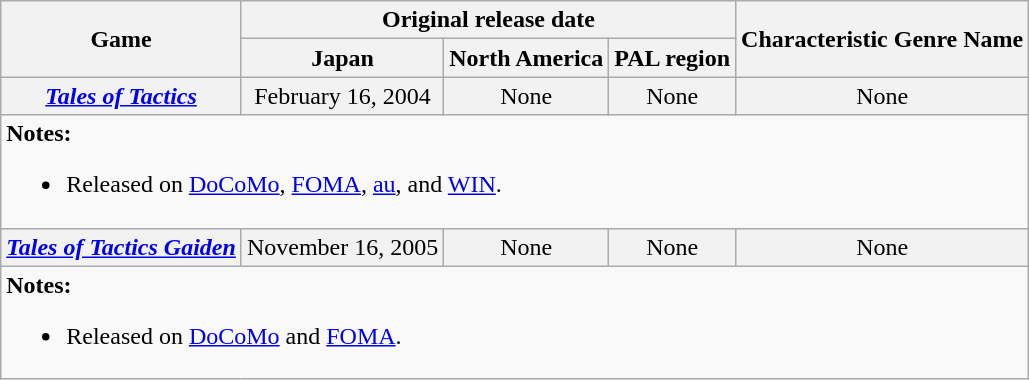<table class="wikitable" border="1">
<tr style="text-align: center;">
<th rowspan="2">Game</th>
<th colspan="3">Original release date</th>
<th rowspan="2">Characteristic Genre Name</th>
</tr>
<tr>
<th>Japan</th>
<th>North America</th>
<th>PAL region</th>
</tr>
<tr style="background:#f2f2f2; text-align:center;">
<td><strong><em><a href='#'>Tales of Tactics</a></em></strong></td>
<td>February 16, 2004</td>
<td>None</td>
<td>None</td>
<td>None</td>
</tr>
<tr>
<td colspan="5" style="border: none; vertical-align: top;"><strong>Notes:</strong><br><ul><li>Released on <a href='#'>DoCoMo</a>, <a href='#'>FOMA</a>, <a href='#'>au</a>, and <a href='#'>WIN</a>.</li></ul></td>
</tr>
<tr style="background:#f2f2f2; text-align:center;">
<td><strong><em><a href='#'>Tales of Tactics Gaiden</a></em></strong></td>
<td>November 16, 2005</td>
<td>None</td>
<td>None</td>
<td>None</td>
</tr>
<tr>
<td colspan="5" style="border: none; vertical-align: top;"><strong>Notes:</strong><br><ul><li>Released on <a href='#'>DoCoMo</a> and <a href='#'>FOMA</a>.</li></ul></td>
</tr>
<tr style="background:#f2f2f2; text-align:center;">
</tr>
</table>
